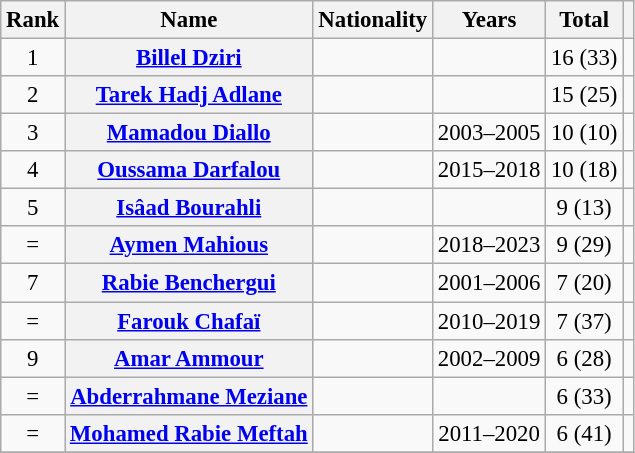<table class="wikitable plainrowheaders sortable" style="text-align:center;font-size:95%">
<tr>
<th scope="col">Rank</th>
<th scope="col">Name</th>
<th scope="col">Nationality</th>
<th scope="col" data-sort-type="number">Years</th>
<th scope="col" data-sort-type="number">Total</th>
<th scope="col" class="unsortable"></th>
</tr>
<tr>
<td>1</td>
<th scope="row"><a href='#'>Billel Dziri</a></th>
<td></td>
<td></td>
<td>16 (33)</td>
<td></td>
</tr>
<tr>
<td>2</td>
<th scope="row"><a href='#'>Tarek Hadj Adlane</a></th>
<td></td>
<td></td>
<td>15 (25)</td>
<td></td>
</tr>
<tr>
<td>3</td>
<th scope="row"><a href='#'>Mamadou Diallo</a></th>
<td></td>
<td>2003–2005</td>
<td>10 (10)</td>
<td></td>
</tr>
<tr>
<td>4</td>
<th scope="row"><a href='#'>Oussama Darfalou</a></th>
<td></td>
<td>2015–2018</td>
<td>10 (18)</td>
<td></td>
</tr>
<tr>
<td>5</td>
<th scope="row"><a href='#'>Isâad Bourahli</a></th>
<td></td>
<td></td>
<td>9 (13)</td>
<td></td>
</tr>
<tr>
<td>=</td>
<th scope="row"><a href='#'>Aymen Mahious</a></th>
<td></td>
<td>2018–2023</td>
<td>9 (29)</td>
<td></td>
</tr>
<tr>
<td>7</td>
<th scope="row"><a href='#'>Rabie Benchergui</a></th>
<td></td>
<td>2001–2006</td>
<td>7 (20)</td>
<td></td>
</tr>
<tr>
<td>=</td>
<th scope="row"><a href='#'>Farouk Chafaï</a></th>
<td></td>
<td>2010–2019</td>
<td>7 (37)</td>
<td></td>
</tr>
<tr>
<td>9</td>
<th scope="row"><a href='#'>Amar Ammour</a></th>
<td></td>
<td>2002–2009</td>
<td>6 (28)</td>
<td></td>
</tr>
<tr>
<td>=</td>
<th scope="row"><a href='#'>Abderrahmane Meziane</a></th>
<td></td>
<td></td>
<td>6 (33)</td>
<td></td>
</tr>
<tr>
<td>=</td>
<th scope="row"><a href='#'>Mohamed Rabie Meftah</a></th>
<td></td>
<td>2011–2020</td>
<td>6 (41)</td>
<td></td>
</tr>
<tr>
</tr>
</table>
